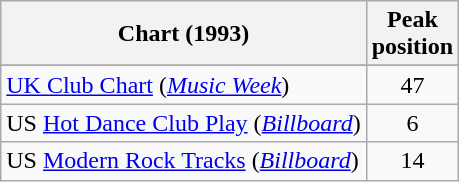<table class="wikitable sortable">
<tr>
<th>Chart (1993)</th>
<th>Peak<br>position</th>
</tr>
<tr>
</tr>
<tr>
</tr>
<tr>
</tr>
<tr>
<td><a href='#'>UK Club Chart</a> (<em><a href='#'>Music Week</a></em>)</td>
<td align="center">47</td>
</tr>
<tr>
<td>US <a href='#'>Hot Dance Club Play</a> (<em><a href='#'>Billboard</a></em>)</td>
<td align="center">6</td>
</tr>
<tr>
<td>US <a href='#'>Modern Rock Tracks</a> (<em><a href='#'>Billboard</a></em>)</td>
<td align="center">14</td>
</tr>
</table>
